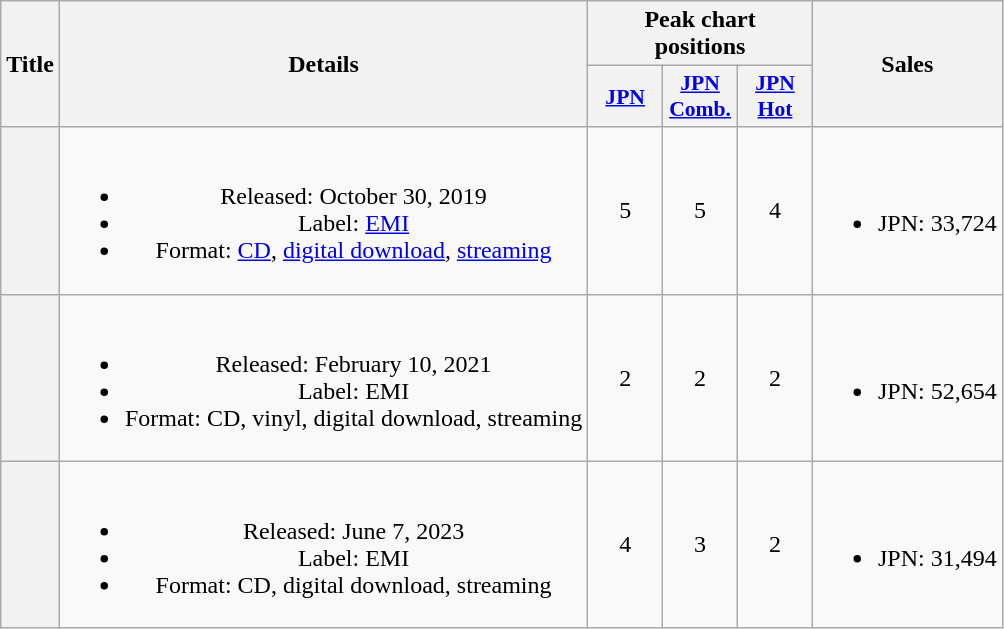<table class="wikitable plainrowheaders" style="text-align:center;">
<tr>
<th rowspan="2" scope="col">Title</th>
<th rowspan="2" scope="col">Details</th>
<th colspan="3" scope="col">Peak chart<br>positions</th>
<th rowspan="2" scope="col">Sales</th>
</tr>
<tr>
<th scope="col" style="width:3em;font-size:90%;"><a href='#'>JPN</a><br></th>
<th scope="col" style="width:3em;font-size:90%;"><a href='#'>JPN<br>Comb.</a><br></th>
<th scope="col" style="width:3em;font-size:90%;"><a href='#'>JPN<br>Hot</a><br></th>
</tr>
<tr>
<th scope="row"><em></em></th>
<td><br><ul><li>Released: October 30, 2019</li><li>Label: <a href='#'>EMI</a></li><li>Format: <a href='#'>CD</a>, <a href='#'>digital download</a>, <a href='#'>streaming</a></li></ul></td>
<td>5</td>
<td>5</td>
<td>4</td>
<td><br><ul><li>JPN: 33,724</li></ul></td>
</tr>
<tr>
<th scope="row"><em></em></th>
<td><br><ul><li>Released: February 10, 2021</li><li>Label: EMI</li><li>Format: CD, vinyl, digital download, streaming</li></ul></td>
<td>2</td>
<td>2</td>
<td>2</td>
<td><br><ul><li>JPN: 52,654</li></ul></td>
</tr>
<tr>
<th scope="row"><em></em></th>
<td><br><ul><li>Released: June 7, 2023</li><li>Label: EMI</li><li>Format: CD, digital download, streaming</li></ul></td>
<td>4</td>
<td>3</td>
<td>2</td>
<td><br><ul><li>JPN: 31,494</li></ul></td>
</tr>
</table>
